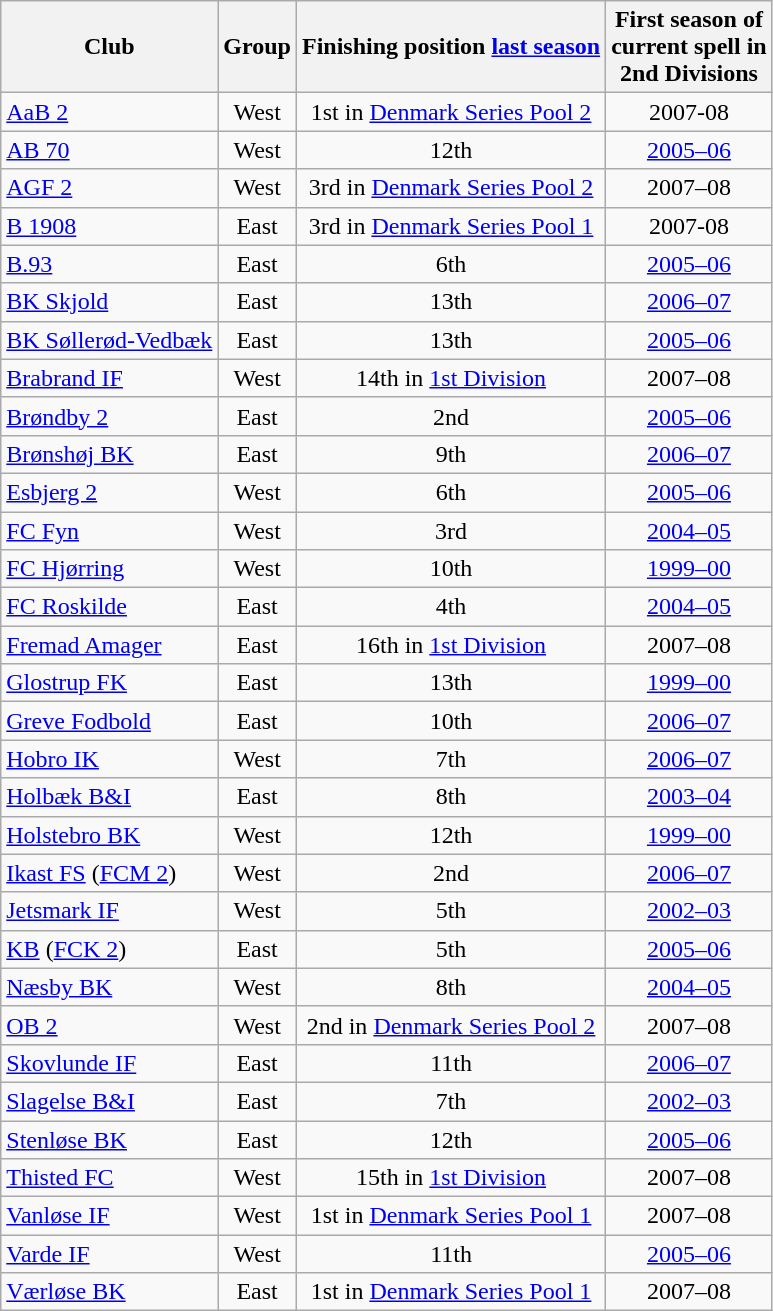<table class="wikitable" style="text-align:center;">
<tr>
<th>Club</th>
<th>Group</th>
<th>Finishing position <a href='#'>last season</a></th>
<th>First season of<br>current spell in<br>2nd Divisions</th>
</tr>
<tr>
<td style="text-align:left;"><a href='#'>AaB 2</a></td>
<td>West</td>
<td>1st in <a href='#'>Denmark Series Pool 2</a></td>
<td>2007-08</td>
</tr>
<tr>
<td style="text-align:left;"><a href='#'>AB 70</a></td>
<td>West</td>
<td>12th</td>
<td><a href='#'>2005–06</a></td>
</tr>
<tr>
<td style="text-align:left;"><a href='#'>AGF 2</a></td>
<td>West</td>
<td>3rd in <a href='#'>Denmark Series Pool 2</a></td>
<td>2007–08</td>
</tr>
<tr>
<td style="text-align:left;"><a href='#'>B 1908</a></td>
<td>East</td>
<td>3rd in <a href='#'>Denmark Series Pool 1</a></td>
<td>2007-08</td>
</tr>
<tr>
<td style="text-align:left;"><a href='#'>B.93</a></td>
<td>East</td>
<td>6th</td>
<td><a href='#'>2005–06</a></td>
</tr>
<tr>
<td style="text-align:left;"><a href='#'>BK Skjold</a></td>
<td>East</td>
<td>13th</td>
<td><a href='#'>2006–07</a></td>
</tr>
<tr>
<td style="text-align:left;"><a href='#'>BK Søllerød-Vedbæk</a></td>
<td>East</td>
<td>13th</td>
<td><a href='#'>2005–06</a></td>
</tr>
<tr>
<td style="text-align:left;"><a href='#'>Brabrand IF</a></td>
<td>West</td>
<td>14th in <a href='#'>1st Division</a></td>
<td>2007–08</td>
</tr>
<tr>
<td style="text-align:left;"><a href='#'>Brøndby 2</a></td>
<td>East</td>
<td>2nd</td>
<td><a href='#'>2005–06</a></td>
</tr>
<tr>
<td style="text-align:left;"><a href='#'>Brønshøj BK</a></td>
<td>East</td>
<td>9th</td>
<td><a href='#'>2006–07</a></td>
</tr>
<tr>
<td style="text-align:left;"><a href='#'>Esbjerg 2</a></td>
<td>West</td>
<td>6th</td>
<td><a href='#'>2005–06</a></td>
</tr>
<tr>
<td style="text-align:left;"><a href='#'>FC Fyn</a></td>
<td>West</td>
<td>3rd</td>
<td><a href='#'>2004–05</a></td>
</tr>
<tr>
<td style="text-align:left;"><a href='#'>FC Hjørring</a></td>
<td>West</td>
<td>10th</td>
<td><a href='#'>1999–00</a></td>
</tr>
<tr>
<td style="text-align:left;"><a href='#'>FC Roskilde</a></td>
<td>East</td>
<td>4th</td>
<td><a href='#'>2004–05</a></td>
</tr>
<tr>
<td style="text-align:left;"><a href='#'>Fremad Amager</a></td>
<td>East</td>
<td>16th in <a href='#'>1st Division</a></td>
<td>2007–08</td>
</tr>
<tr>
<td style="text-align:left;"><a href='#'>Glostrup FK</a></td>
<td>East</td>
<td>13th</td>
<td><a href='#'>1999–00</a></td>
</tr>
<tr>
<td style="text-align:left;"><a href='#'>Greve Fodbold</a></td>
<td>East</td>
<td>10th</td>
<td><a href='#'>2006–07</a></td>
</tr>
<tr>
<td style="text-align:left;"><a href='#'>Hobro IK</a></td>
<td>West</td>
<td>7th</td>
<td><a href='#'>2006–07</a></td>
</tr>
<tr>
<td style="text-align:left;"><a href='#'>Holbæk B&I</a></td>
<td>East</td>
<td>8th</td>
<td><a href='#'>2003–04</a></td>
</tr>
<tr>
<td style="text-align:left;"><a href='#'>Holstebro BK</a></td>
<td>West</td>
<td>12th</td>
<td><a href='#'>1999–00</a></td>
</tr>
<tr>
<td style="text-align:left;"><a href='#'>Ikast FS</a> (<a href='#'>FCM 2</a>)</td>
<td>West</td>
<td>2nd</td>
<td><a href='#'>2006–07</a></td>
</tr>
<tr>
<td style="text-align:left;"><a href='#'>Jetsmark IF</a></td>
<td>West</td>
<td>5th</td>
<td><a href='#'>2002–03</a></td>
</tr>
<tr>
<td style="text-align:left;"><a href='#'>KB</a> (<a href='#'>FCK 2</a>)</td>
<td>East</td>
<td>5th</td>
<td><a href='#'>2005–06</a></td>
</tr>
<tr>
<td style="text-align:left;"><a href='#'>Næsby BK</a></td>
<td>West</td>
<td>8th</td>
<td><a href='#'>2004–05</a></td>
</tr>
<tr>
<td style="text-align:left;"><a href='#'>OB 2</a></td>
<td>West</td>
<td>2nd in <a href='#'>Denmark Series Pool 2</a></td>
<td>2007–08</td>
</tr>
<tr>
<td style="text-align:left;"><a href='#'>Skovlunde IF</a></td>
<td>East</td>
<td>11th</td>
<td><a href='#'>2006–07</a></td>
</tr>
<tr>
<td style="text-align:left;"><a href='#'>Slagelse B&I</a></td>
<td>East</td>
<td>7th</td>
<td><a href='#'>2002–03</a></td>
</tr>
<tr>
<td style="text-align:left;"><a href='#'>Stenløse BK</a></td>
<td>East</td>
<td>12th</td>
<td><a href='#'>2005–06</a></td>
</tr>
<tr>
<td style="text-align:left;"><a href='#'>Thisted FC</a></td>
<td>West</td>
<td>15th in <a href='#'>1st Division</a></td>
<td>2007–08</td>
</tr>
<tr>
<td style="text-align:left;"><a href='#'>Vanløse IF</a></td>
<td>West</td>
<td>1st in <a href='#'>Denmark Series Pool 1</a></td>
<td>2007–08</td>
</tr>
<tr>
<td style="text-align:left;"><a href='#'>Varde IF</a></td>
<td>West</td>
<td>11th</td>
<td><a href='#'>2005–06</a></td>
</tr>
<tr>
<td style="text-align:left;"><a href='#'>Værløse BK</a></td>
<td>East</td>
<td>1st in <a href='#'>Denmark Series Pool 1</a></td>
<td>2007–08</td>
</tr>
</table>
